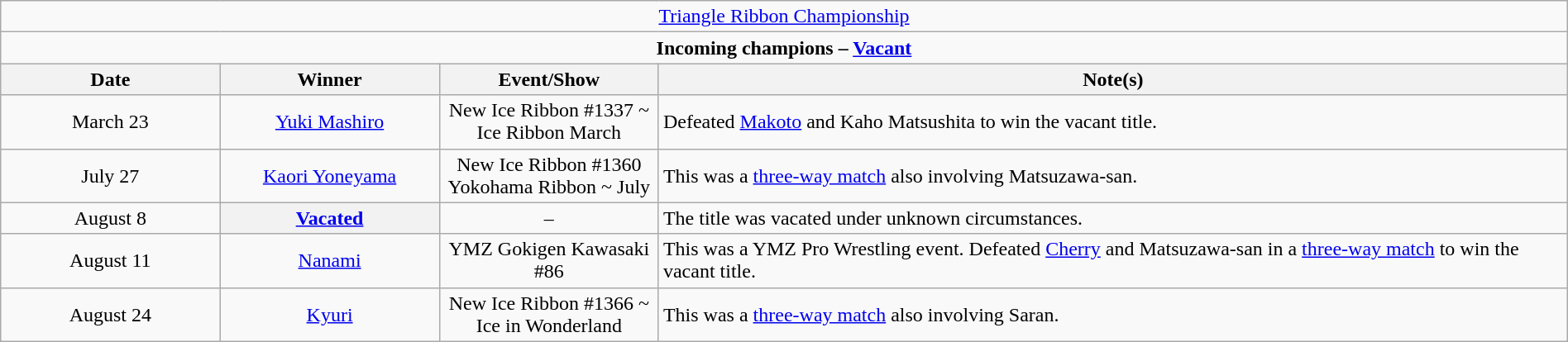<table class="wikitable" style="text-align:center; width:100%;">
<tr>
<td colspan="4" style="text-align: center;"><a href='#'>Triangle Ribbon Championship</a></td>
</tr>
<tr>
<td colspan="4" style="text-align: center;"><strong>Incoming champions – <a href='#'>Vacant</a> </strong></td>
</tr>
<tr>
<th width=14%>Date</th>
<th width=14%>Winner</th>
<th width=14%>Event/Show</th>
<th width=58%>Note(s)</th>
</tr>
<tr>
<td>March 23</td>
<td><a href='#'>Yuki Mashiro</a></td>
<td>New Ice Ribbon #1337 ~ Ice Ribbon March</td>
<td align=left>Defeated <a href='#'>Makoto</a> and Kaho Matsushita to win the vacant title.</td>
</tr>
<tr>
<td>July 27</td>
<td><a href='#'>Kaori Yoneyama</a></td>
<td>New Ice Ribbon #1360 Yokohama Ribbon ~ July</td>
<td align=left>This was a <a href='#'>three-way match</a> also involving Matsuzawa-san.</td>
</tr>
<tr>
<td>August 8</td>
<th><a href='#'>Vacated</a></th>
<td>–</td>
<td align=left>The title was vacated under unknown circumstances.</td>
</tr>
<tr>
<td>August 11</td>
<td><a href='#'>Nanami</a></td>
<td>YMZ Gokigen Kawasaki #86</td>
<td align=left>This was a YMZ Pro Wrestling event. Defeated <a href='#'>Cherry</a> and Matsuzawa-san in a <a href='#'>three-way match</a> to win the vacant title.</td>
</tr>
<tr>
<td>August 24</td>
<td><a href='#'>Kyuri</a></td>
<td>New Ice Ribbon #1366 ~ Ice in Wonderland</td>
<td align=left>This was a <a href='#'>three-way match</a> also involving Saran.</td>
</tr>
</table>
